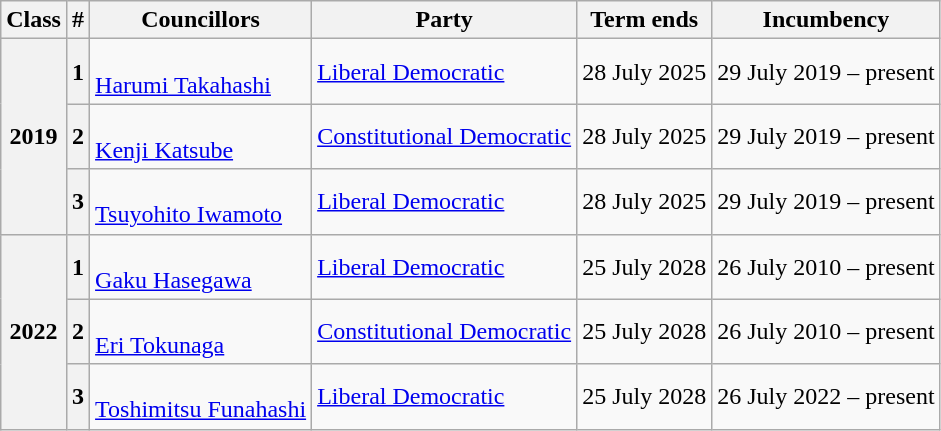<table class="wikitable sortable">
<tr>
<th>Class</th>
<th>#</th>
<th>Councillors</th>
<th>Party</th>
<th>Term ends</th>
<th>Incumbency</th>
</tr>
<tr>
<th rowspan=3>2019</th>
<th>1</th>
<td><br><a href='#'>Harumi Takahashi</a></td>
<td><a href='#'>Liberal Democratic</a></td>
<td>28 July 2025</td>
<td>29 July 2019 – present</td>
</tr>
<tr>
<th>2</th>
<td><br><a href='#'>Kenji Katsube</a></td>
<td><a href='#'>Constitutional Democratic</a></td>
<td>28 July 2025</td>
<td>29 July 2019 – present</td>
</tr>
<tr>
<th>3</th>
<td><br><a href='#'>Tsuyohito Iwamoto</a></td>
<td><a href='#'>Liberal Democratic</a></td>
<td>28 July 2025</td>
<td>29 July 2019 – present</td>
</tr>
<tr>
<th rowspan=3>2022</th>
<th>1</th>
<td><br><a href='#'>Gaku Hasegawa</a></td>
<td><a href='#'>Liberal Democratic</a></td>
<td>25 July 2028</td>
<td>26 July 2010 – present</td>
</tr>
<tr>
<th>2</th>
<td><br><a href='#'>Eri Tokunaga</a></td>
<td><a href='#'>Constitutional Democratic</a></td>
<td>25 July 2028</td>
<td>26 July 2010 – present</td>
</tr>
<tr>
<th>3</th>
<td><br><a href='#'>Toshimitsu Funahashi</a></td>
<td><a href='#'>Liberal Democratic</a></td>
<td>25 July 2028</td>
<td>26 July 2022 – present</td>
</tr>
</table>
